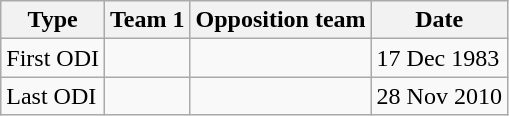<table class="wikitable">
<tr>
<th>Type</th>
<th>Team 1</th>
<th>Opposition team</th>
<th>Date</th>
</tr>
<tr>
<td>First ODI</td>
<td></td>
<td></td>
<td>17 Dec 1983</td>
</tr>
<tr>
<td>Last ODI</td>
<td></td>
<td></td>
<td>28 Nov 2010</td>
</tr>
</table>
